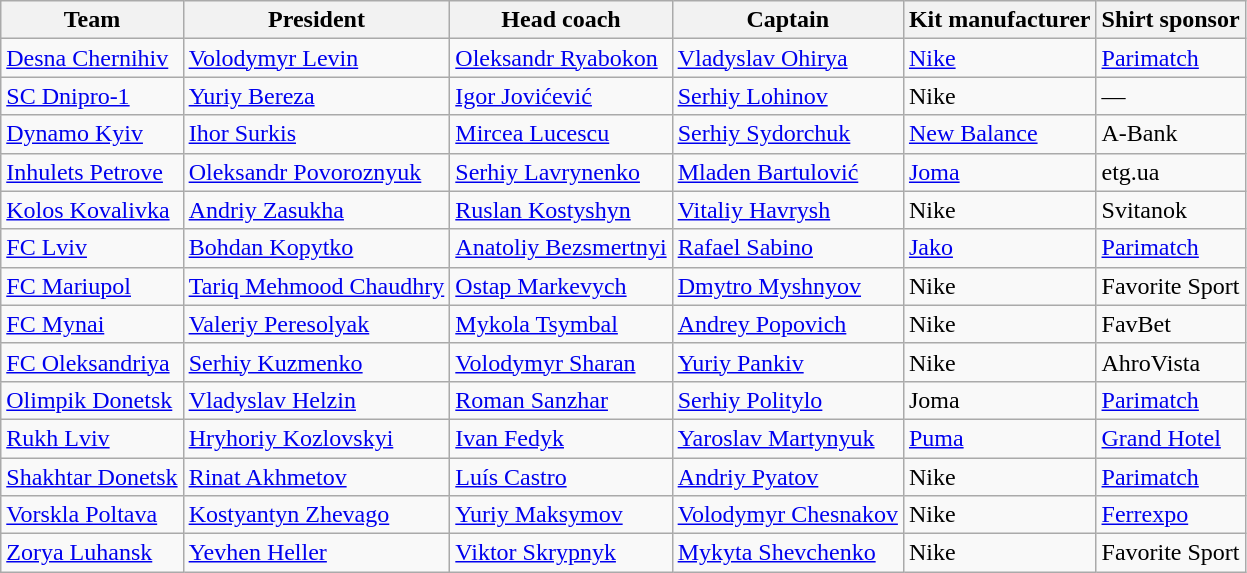<table class="wikitable" style="text-align:left;">
<tr>
<th>Team</th>
<th>President</th>
<th>Head coach</th>
<th>Captain</th>
<th>Kit manufacturer</th>
<th>Shirt sponsor</th>
</tr>
<tr>
<td><a href='#'>Desna Chernihiv</a></td>
<td><a href='#'>Volodymyr Levin</a></td>
<td> <a href='#'>Oleksandr Ryabokon</a></td>
<td> <a href='#'>Vladyslav Ohirya</a></td>
<td><a href='#'>Nike</a></td>
<td><a href='#'>Parimatch</a></td>
</tr>
<tr>
<td><a href='#'>SC Dnipro-1</a></td>
<td><a href='#'>Yuriy Bereza</a></td>
<td> <a href='#'>Igor Jovićević</a></td>
<td> <a href='#'>Serhiy Lohinov</a></td>
<td>Nike</td>
<td>—</td>
</tr>
<tr>
<td><a href='#'>Dynamo Kyiv</a></td>
<td><a href='#'>Ihor Surkis</a></td>
<td> <a href='#'>Mircea Lucescu</a></td>
<td> <a href='#'>Serhiy Sydorchuk</a></td>
<td><a href='#'>New Balance</a></td>
<td>A-Bank</td>
</tr>
<tr>
<td><a href='#'>Inhulets Petrove</a></td>
<td><a href='#'>Oleksandr Povoroznyuk</a></td>
<td> <a href='#'>Serhiy Lavrynenko</a></td>
<td> <a href='#'>Mladen Bartulović</a></td>
<td><a href='#'>Joma</a></td>
<td>etg.ua</td>
</tr>
<tr>
<td><a href='#'>Kolos Kovalivka</a></td>
<td><a href='#'>Andriy Zasukha</a></td>
<td> <a href='#'>Ruslan Kostyshyn</a></td>
<td> <a href='#'>Vitaliy Havrysh</a></td>
<td>Nike</td>
<td>Svitanok</td>
</tr>
<tr>
<td><a href='#'>FC Lviv</a></td>
<td><a href='#'>Bohdan Kopytko</a></td>
<td> <a href='#'>Anatoliy Bezsmertnyi</a></td>
<td> <a href='#'>Rafael Sabino</a></td>
<td><a href='#'>Jako</a></td>
<td><a href='#'>Parimatch</a></td>
</tr>
<tr>
<td><a href='#'>FC Mariupol</a></td>
<td><a href='#'>Tariq Mehmood Chaudhry</a></td>
<td> <a href='#'>Ostap Markevych</a></td>
<td> <a href='#'>Dmytro Myshnyov</a></td>
<td>Nike</td>
<td>Favorite Sport</td>
</tr>
<tr>
<td><a href='#'>FC Mynai</a></td>
<td><a href='#'>Valeriy Peresolyak</a></td>
<td> <a href='#'>Mykola Tsymbal</a></td>
<td> <a href='#'>Andrey Popovich</a></td>
<td>Nike</td>
<td>FavBet</td>
</tr>
<tr>
<td><a href='#'>FC Oleksandriya</a></td>
<td><a href='#'>Serhiy Kuzmenko</a></td>
<td> <a href='#'>Volodymyr Sharan</a></td>
<td> <a href='#'>Yuriy Pankiv</a></td>
<td>Nike</td>
<td>AhroVista</td>
</tr>
<tr>
<td><a href='#'>Olimpik Donetsk</a></td>
<td><a href='#'>Vladyslav Helzin</a></td>
<td> <a href='#'>Roman Sanzhar</a></td>
<td> <a href='#'>Serhiy Politylo</a></td>
<td>Joma</td>
<td><a href='#'>Parimatch</a></td>
</tr>
<tr>
<td><a href='#'>Rukh Lviv</a></td>
<td><a href='#'>Hryhoriy Kozlovskyi</a></td>
<td> <a href='#'>Ivan Fedyk</a></td>
<td> <a href='#'>Yaroslav Martynyuk</a></td>
<td><a href='#'>Puma</a></td>
<td><a href='#'>Grand Hotel</a></td>
</tr>
<tr>
<td><a href='#'>Shakhtar Donetsk</a></td>
<td><a href='#'>Rinat Akhmetov</a></td>
<td> <a href='#'>Luís Castro</a></td>
<td> <a href='#'>Andriy Pyatov</a></td>
<td>Nike</td>
<td><a href='#'>Parimatch</a></td>
</tr>
<tr>
<td><a href='#'>Vorskla Poltava</a></td>
<td><a href='#'>Kostyantyn Zhevago</a></td>
<td> <a href='#'>Yuriy Maksymov</a></td>
<td> <a href='#'>Volodymyr Chesnakov</a></td>
<td>Nike</td>
<td><a href='#'>Ferrexpo</a></td>
</tr>
<tr>
<td><a href='#'>Zorya Luhansk</a></td>
<td><a href='#'>Yevhen Heller</a></td>
<td> <a href='#'>Viktor Skrypnyk</a></td>
<td> <a href='#'>Mykyta Shevchenko</a></td>
<td>Nike</td>
<td>Favorite Sport</td>
</tr>
</table>
